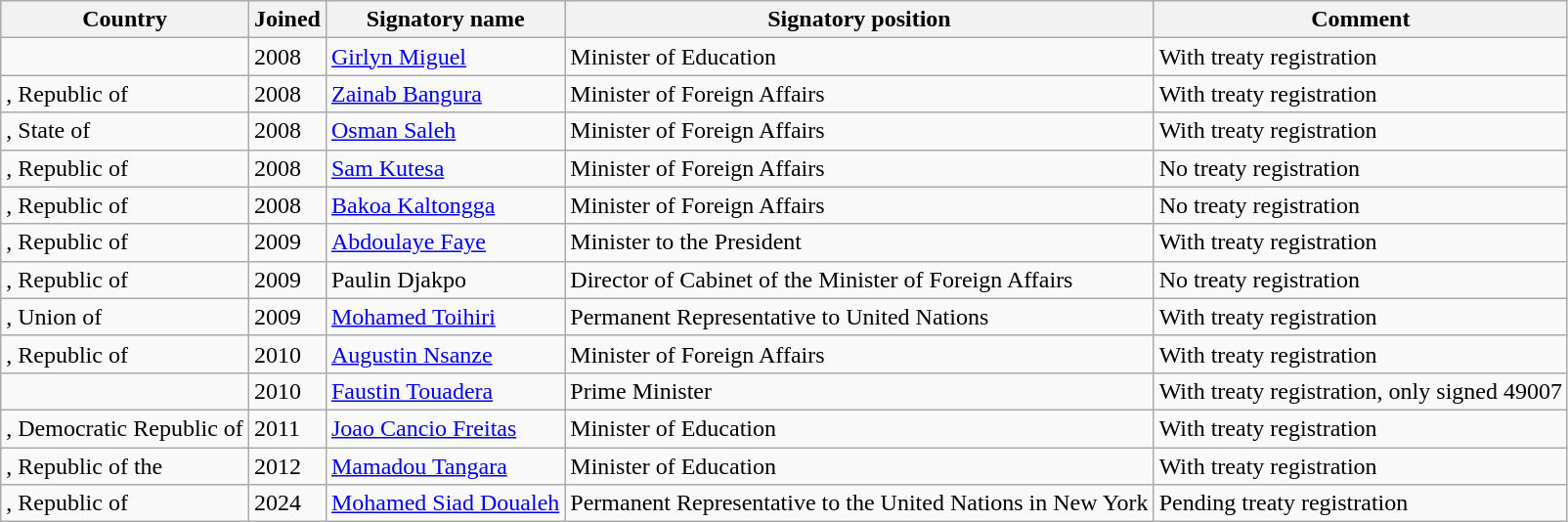<table class="wikitable sortable">
<tr style="background:#ececec;">
<th>Country</th>
<th>Joined</th>
<th>Signatory name</th>
<th>Signatory position</th>
<th>Comment</th>
</tr>
<tr>
<td></td>
<td>2008</td>
<td><a href='#'>Girlyn Miguel</a></td>
<td>Minister of Education</td>
<td>With treaty registration</td>
</tr>
<tr>
<td>, Republic of</td>
<td>2008</td>
<td><a href='#'>Zainab Bangura</a></td>
<td>Minister of Foreign Affairs</td>
<td>With treaty registration</td>
</tr>
<tr>
<td>, State of</td>
<td>2008</td>
<td><a href='#'>Osman Saleh</a></td>
<td>Minister of Foreign Affairs</td>
<td>With treaty registration</td>
</tr>
<tr>
<td>, Republic of</td>
<td>2008</td>
<td><a href='#'>Sam Kutesa</a></td>
<td>Minister of Foreign Affairs</td>
<td>No treaty registration</td>
</tr>
<tr>
<td>, Republic of</td>
<td>2008</td>
<td><a href='#'>Bakoa Kaltongga</a></td>
<td>Minister of Foreign Affairs</td>
<td>No treaty registration</td>
</tr>
<tr>
<td>, Republic of</td>
<td>2009</td>
<td><a href='#'>Abdoulaye Faye</a></td>
<td>Minister to the President</td>
<td>With treaty registration</td>
</tr>
<tr>
<td>, Republic of</td>
<td>2009</td>
<td>Paulin Djakpo</td>
<td>Director of Cabinet of the Minister of Foreign Affairs</td>
<td>No treaty registration</td>
</tr>
<tr>
<td>, Union of</td>
<td>2009</td>
<td><a href='#'>Mohamed Toihiri</a></td>
<td>Permanent Representative to United Nations</td>
<td>With treaty registration</td>
</tr>
<tr>
<td>, Republic of</td>
<td>2010</td>
<td><a href='#'>Augustin Nsanze</a></td>
<td>Minister of Foreign Affairs</td>
<td>With treaty registration</td>
</tr>
<tr>
<td></td>
<td>2010</td>
<td><a href='#'>Faustin Touadera</a></td>
<td>Prime Minister</td>
<td>With treaty registration, only signed 49007</td>
</tr>
<tr>
<td>, Democratic Republic of</td>
<td>2011</td>
<td><a href='#'>Joao Cancio Freitas</a></td>
<td>Minister of Education</td>
<td>With treaty registration</td>
</tr>
<tr>
<td>, Republic of the</td>
<td>2012</td>
<td><a href='#'>Mamadou Tangara</a></td>
<td>Minister of Education</td>
<td>With treaty registration</td>
</tr>
<tr>
<td>, Republic of</td>
<td>2024</td>
<td><a href='#'>Mohamed Siad Doualeh</a></td>
<td>Permanent Representative to the United Nations in New York</td>
<td>Pending treaty registration</td>
</tr>
</table>
